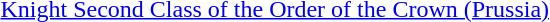<table>
<tr>
<td rowspan=2 style="width:60px; vertical-align:top;"></td>
<td><a href='#'>Knight Second Class of the Order of the Crown (Prussia)</a></td>
</tr>
<tr>
<td></td>
</tr>
</table>
